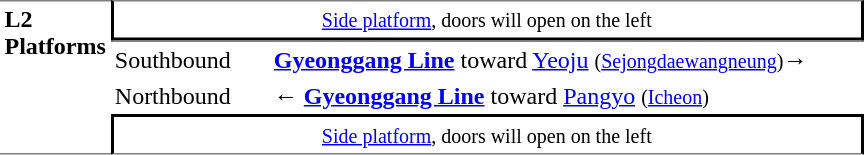<table table border=0 cellspacing=0 cellpadding=3>
<tr>
<td style="border-top:solid 1px gray;border-bottom:solid 1px gray;" width=50 rowspan=10 valign=top><strong>L2<br>Platforms</strong></td>
<td style="border-top:solid 1px gray;border-right:solid 2px black;border-left:solid 2px black;border-bottom:solid 2px black;text-align:center;" colspan=2><small><a href='#'>Side platform</a>, doors will open on the left</small></td>
</tr>
<tr>
<td style="border-bottom:solid 0px gray;border-top:solid 1px gray;" width=100>Southbound</td>
<td style="border-bottom:solid 0px gray;border-top:solid 1px gray;" width=390> <a href='#'><span><strong>Gyeonggang Line</strong></span></a> toward <a href='#'>Yeoju</a> <small>(<a href='#'>Sejongdaewangneung</a>)</small>→</td>
</tr>
<tr>
<td>Northbound</td>
<td>← <a href='#'><span><strong>Gyeonggang Line</strong></span></a> toward <a href='#'>Pangyo</a> <small>(<a href='#'>Icheon</a>)</small></td>
</tr>
<tr>
<td style="border-top:solid 2px black;border-right:solid 2px black;border-left:solid 2px black;border-bottom:solid 1px gray;text-align:center;" colspan=2><small><a href='#'>Side platform</a>, doors will open on the left</small></td>
</tr>
</table>
